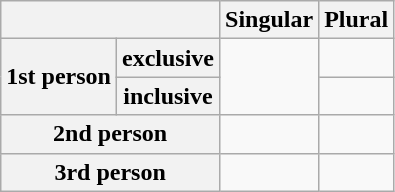<table class="wikitable" style="text-align: center;">
<tr>
<th colspan="2"></th>
<th>Singular</th>
<th>Plural</th>
</tr>
<tr>
<th rowspan="2">1st person</th>
<th>exclusive</th>
<td rowspan="2"></td>
<td></td>
</tr>
<tr>
<th>inclusive</th>
<td></td>
</tr>
<tr>
<th colspan="2">2nd person</th>
<td></td>
<td></td>
</tr>
<tr>
<th colspan="2">3rd person</th>
<td></td>
<td></td>
</tr>
</table>
